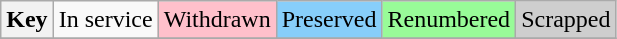<table class="wikitable">
<tr>
<th>Key</th>
<td>In service</td>
<td bgcolor=ffc0cb>Withdrawn</td>
<td bgcolor=87cefa>Preserved</td>
<td bgcolor=98fb98>Renumbered</td>
<td bgcolor=cecece>Scrapped</td>
</tr>
<tr>
</tr>
</table>
